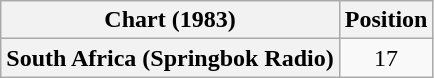<table class="wikitable plainrowheaders" style="text-align:center">
<tr>
<th>Chart (1983)</th>
<th>Position</th>
</tr>
<tr>
<th scope="row">South Africa (Springbok Radio)</th>
<td>17</td>
</tr>
</table>
